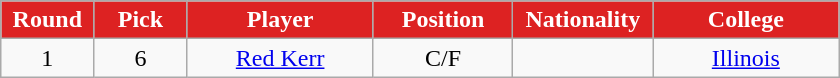<table class="wikitable sortable sortable">
<tr>
<th style="background:#d22; color:white" width="10%">Round</th>
<th style="background:#d22; color:white" width="10%">Pick</th>
<th style="background:#d22; color:white" width="20%">Player</th>
<th style="background:#d22; color:white" width="15%">Position</th>
<th style="background:#d22; color:white" width="15%">Nationality</th>
<th style="background:#d22; color:white" width="20%">College</th>
</tr>
<tr style="text-align: center">
<td>1</td>
<td>6</td>
<td><a href='#'>Red Kerr</a></td>
<td>C/F</td>
<td></td>
<td><a href='#'>Illinois</a></td>
</tr>
</table>
